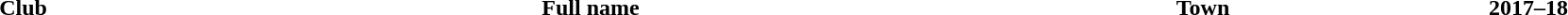<table style="width:100%;">
<tr>
<th style="width:23%;">Club</th>
<th style="width:40%;">Full name</th>
<th style="width:28%;">Town</th>
<th style="width:8%;">2017–18</th>
</tr>
</table>
